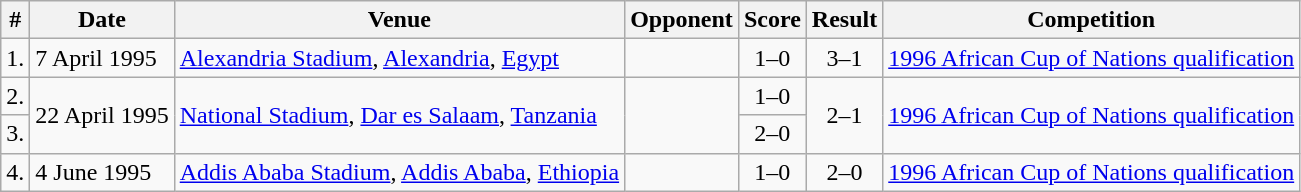<table class="wikitable collapsible">
<tr>
<th>#</th>
<th>Date</th>
<th>Venue</th>
<th>Opponent</th>
<th>Score</th>
<th>Result</th>
<th>Competition</th>
</tr>
<tr>
<td>1.</td>
<td>7 April 1995</td>
<td><a href='#'>Alexandria Stadium</a>, <a href='#'>Alexandria</a>, <a href='#'>Egypt</a></td>
<td></td>
<td style="text-align:center;">1–0</td>
<td style="text-align:center;">3–1</td>
<td><a href='#'>1996 African Cup of Nations qualification</a></td>
</tr>
<tr>
<td>2.</td>
<td rowspan=2>22 April 1995</td>
<td rowspan=2><a href='#'>National Stadium</a>, <a href='#'>Dar es Salaam</a>, <a href='#'>Tanzania</a></td>
<td rowspan=2></td>
<td style="text-align:center;">1–0</td>
<td rowspan=2 style="text-align:center;">2–1</td>
<td rowspan=2><a href='#'>1996 African Cup of Nations qualification</a></td>
</tr>
<tr>
<td>3.</td>
<td style="text-align:center;">2–0</td>
</tr>
<tr>
<td>4.</td>
<td>4 June 1995</td>
<td><a href='#'>Addis Ababa Stadium</a>, <a href='#'>Addis Ababa</a>, <a href='#'>Ethiopia</a></td>
<td></td>
<td style="text-align:center;">1–0</td>
<td style="text-align:center;">2–0</td>
<td><a href='#'>1996 African Cup of Nations qualification</a></td>
</tr>
</table>
